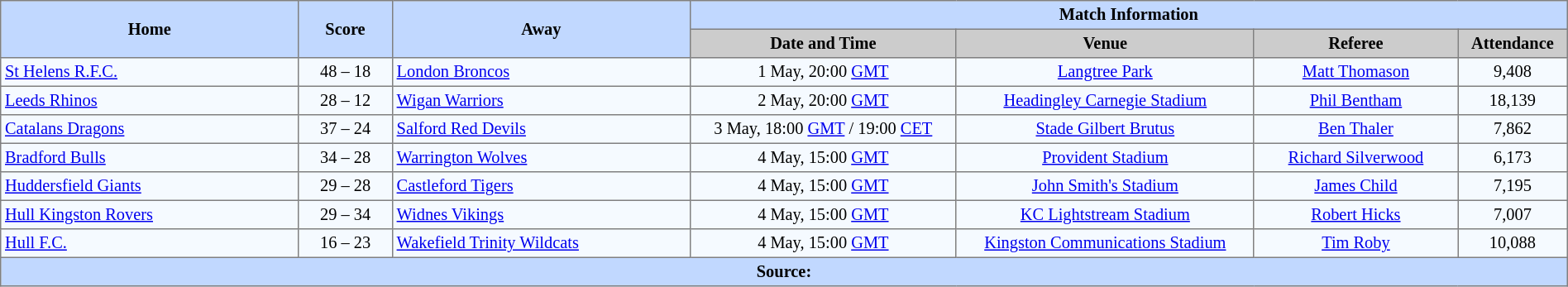<table border="1" cellpadding="3" cellspacing="0" style="border-collapse:collapse; font-size:85%; text-align:center; width:100%">
<tr style="background:#c1d8ff;">
<th rowspan="2" style="width:19%;">Home</th>
<th rowspan="2" style="width:6%;">Score</th>
<th rowspan="2" style="width:19%;">Away</th>
<th colspan=6>Match Information</th>
</tr>
<tr style="background:#ccc;">
<th width=17%>Date and Time</th>
<th width=19%>Venue</th>
<th width=13%>Referee</th>
<th width=7%>Attendance</th>
</tr>
<tr style="background:#f5faff;">
<td align=left> <a href='#'>St Helens R.F.C.</a></td>
<td>48 – 18 </td>
<td align=left> <a href='#'>London Broncos</a></td>
<td>1 May, 20:00 <a href='#'>GMT</a></td>
<td><a href='#'>Langtree Park</a></td>
<td><a href='#'>Matt Thomason</a></td>
<td>9,408</td>
</tr>
<tr style="background:#f5faff;">
<td align=left> <a href='#'>Leeds Rhinos</a></td>
<td>28 – 12 </td>
<td align=left> <a href='#'>Wigan Warriors</a></td>
<td>2 May, 20:00 <a href='#'>GMT</a></td>
<td><a href='#'>Headingley Carnegie Stadium</a></td>
<td><a href='#'>Phil Bentham</a></td>
<td>18,139</td>
</tr>
<tr style="background:#f5faff;">
<td align=left> <a href='#'>Catalans Dragons</a></td>
<td>37 – 24 </td>
<td align=left> <a href='#'>Salford Red Devils</a></td>
<td>3 May, 18:00 <a href='#'>GMT</a> / 19:00 <a href='#'>CET</a></td>
<td><a href='#'>Stade Gilbert Brutus</a></td>
<td><a href='#'>Ben Thaler</a></td>
<td>7,862</td>
</tr>
<tr style="background:#f5faff;">
<td align=left> <a href='#'>Bradford Bulls</a></td>
<td>34 – 28 </td>
<td align=left> <a href='#'>Warrington Wolves</a></td>
<td>4 May, 15:00 <a href='#'>GMT</a></td>
<td><a href='#'>Provident Stadium</a></td>
<td><a href='#'>Richard Silverwood</a></td>
<td>6,173</td>
</tr>
<tr style="background:#f5faff;">
<td align=left> <a href='#'>Huddersfield Giants</a></td>
<td>29 – 28 </td>
<td align=left> <a href='#'>Castleford Tigers</a></td>
<td>4 May, 15:00 <a href='#'>GMT</a></td>
<td><a href='#'>John Smith's Stadium</a></td>
<td><a href='#'>James Child</a></td>
<td>7,195</td>
</tr>
<tr style="background:#f5faff;">
<td align=left> <a href='#'>Hull Kingston Rovers</a></td>
<td>29 – 34 </td>
<td align=left> <a href='#'>Widnes Vikings</a></td>
<td>4 May, 15:00 <a href='#'>GMT</a></td>
<td><a href='#'>KC Lightstream Stadium</a></td>
<td><a href='#'>Robert Hicks</a></td>
<td>7,007</td>
</tr>
<tr style="background:#f5faff;">
<td align=left> <a href='#'>Hull F.C.</a></td>
<td>16 – 23 </td>
<td align=left> <a href='#'>Wakefield Trinity Wildcats</a></td>
<td>4 May, 15:00 <a href='#'>GMT</a></td>
<td><a href='#'>Kingston Communications Stadium</a></td>
<td><a href='#'>Tim Roby</a></td>
<td>10,088</td>
</tr>
<tr style="background:#c1d8ff;">
<th colspan=12>Source:</th>
</tr>
</table>
